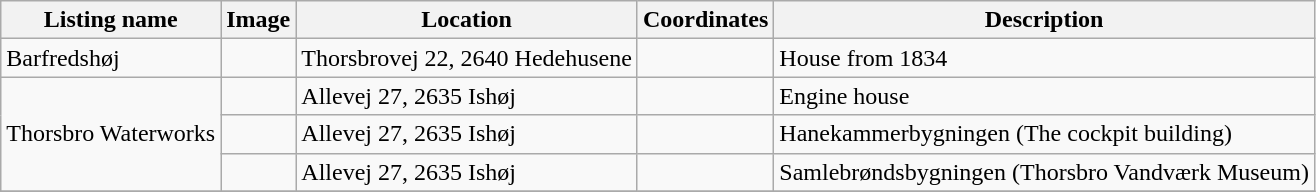<table class="wikitable sortable">
<tr>
<th>Listing name</th>
<th>Image</th>
<th>Location</th>
<th>Coordinates</th>
<th>Description</th>
</tr>
<tr>
<td>Barfredshøj</td>
<td></td>
<td>Thorsbrovej 22, 2640 Hedehusene</td>
<td></td>
<td>House from 1834</td>
</tr>
<tr>
<td rowspan="3">Thorsbro Waterworks</td>
<td></td>
<td>Allevej 27, 2635 Ishøj</td>
<td></td>
<td>Engine house</td>
</tr>
<tr>
<td></td>
<td>Allevej 27, 2635 Ishøj</td>
<td></td>
<td>Hanekammerbygningen (The cockpit building) </td>
</tr>
<tr>
<td></td>
<td>Allevej 27, 2635 Ishøj</td>
<td></td>
<td>Samlebrøndsbygningen (Thorsbro Vandværk Museum) </td>
</tr>
<tr>
</tr>
</table>
